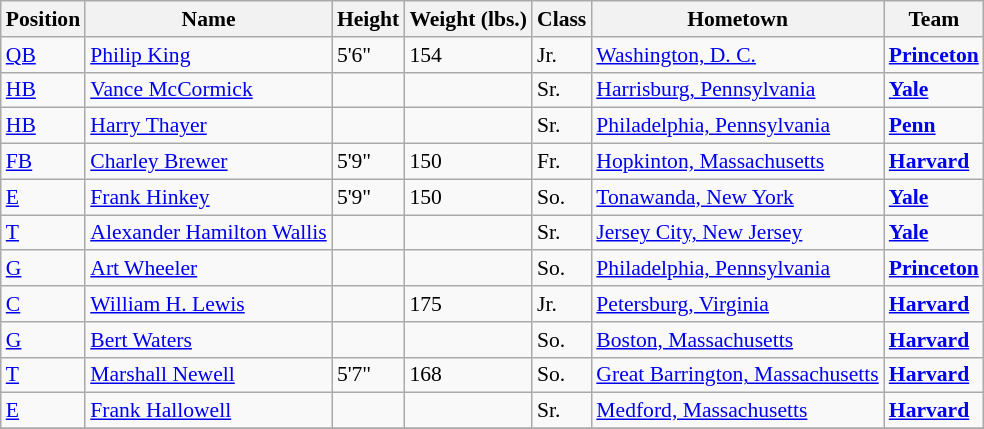<table class="wikitable" style="font-size: 90%">
<tr>
<th>Position</th>
<th>Name</th>
<th>Height</th>
<th>Weight (lbs.)</th>
<th>Class</th>
<th>Hometown</th>
<th>Team</th>
</tr>
<tr>
<td><a href='#'>QB</a></td>
<td><a href='#'>Philip King</a></td>
<td>5'6"</td>
<td>154</td>
<td>Jr.</td>
<td><a href='#'>Washington, D. C.</a></td>
<td><strong><a href='#'>Princeton</a></strong></td>
</tr>
<tr>
<td><a href='#'>HB</a></td>
<td><a href='#'>Vance McCormick</a></td>
<td></td>
<td></td>
<td>Sr.</td>
<td><a href='#'>Harrisburg, Pennsylvania</a></td>
<td><strong><a href='#'>Yale</a></strong></td>
</tr>
<tr>
<td><a href='#'>HB</a></td>
<td><a href='#'>Harry Thayer</a></td>
<td></td>
<td></td>
<td>Sr.</td>
<td><a href='#'>Philadelphia, Pennsylvania</a></td>
<td><strong><a href='#'>Penn</a></strong></td>
</tr>
<tr>
<td><a href='#'>FB</a></td>
<td><a href='#'>Charley Brewer</a></td>
<td>5'9"</td>
<td>150</td>
<td>Fr.</td>
<td><a href='#'>Hopkinton, Massachusetts</a></td>
<td><strong><a href='#'>Harvard</a></strong></td>
</tr>
<tr>
<td><a href='#'>E</a></td>
<td><a href='#'>Frank Hinkey</a></td>
<td>5'9"</td>
<td>150</td>
<td>So.</td>
<td><a href='#'>Tonawanda, New York</a></td>
<td><strong><a href='#'>Yale</a></strong></td>
</tr>
<tr>
<td><a href='#'>T</a></td>
<td><a href='#'>Alexander Hamilton Wallis</a></td>
<td></td>
<td></td>
<td>Sr.</td>
<td><a href='#'>Jersey City, New Jersey</a></td>
<td><strong><a href='#'>Yale</a></strong></td>
</tr>
<tr>
<td><a href='#'>G</a></td>
<td><a href='#'>Art Wheeler</a></td>
<td></td>
<td></td>
<td>So.</td>
<td><a href='#'>Philadelphia, Pennsylvania</a></td>
<td><strong><a href='#'>Princeton</a></strong></td>
</tr>
<tr>
<td><a href='#'>C</a></td>
<td><a href='#'>William H. Lewis</a></td>
<td></td>
<td>175</td>
<td>Jr.</td>
<td><a href='#'>Petersburg, Virginia</a></td>
<td><strong><a href='#'>Harvard</a></strong></td>
</tr>
<tr>
<td><a href='#'>G</a></td>
<td><a href='#'>Bert Waters</a></td>
<td></td>
<td></td>
<td>So.</td>
<td><a href='#'>Boston, Massachusetts</a></td>
<td><strong><a href='#'>Harvard</a></strong></td>
</tr>
<tr>
<td><a href='#'>T</a></td>
<td><a href='#'>Marshall Newell</a></td>
<td>5'7"</td>
<td>168</td>
<td>So.</td>
<td><a href='#'>Great Barrington, Massachusetts</a></td>
<td><strong><a href='#'>Harvard</a></strong></td>
</tr>
<tr>
<td><a href='#'>E</a></td>
<td><a href='#'>Frank Hallowell</a></td>
<td></td>
<td></td>
<td>Sr.</td>
<td><a href='#'>Medford, Massachusetts</a></td>
<td><strong><a href='#'>Harvard</a></strong></td>
</tr>
<tr>
</tr>
</table>
